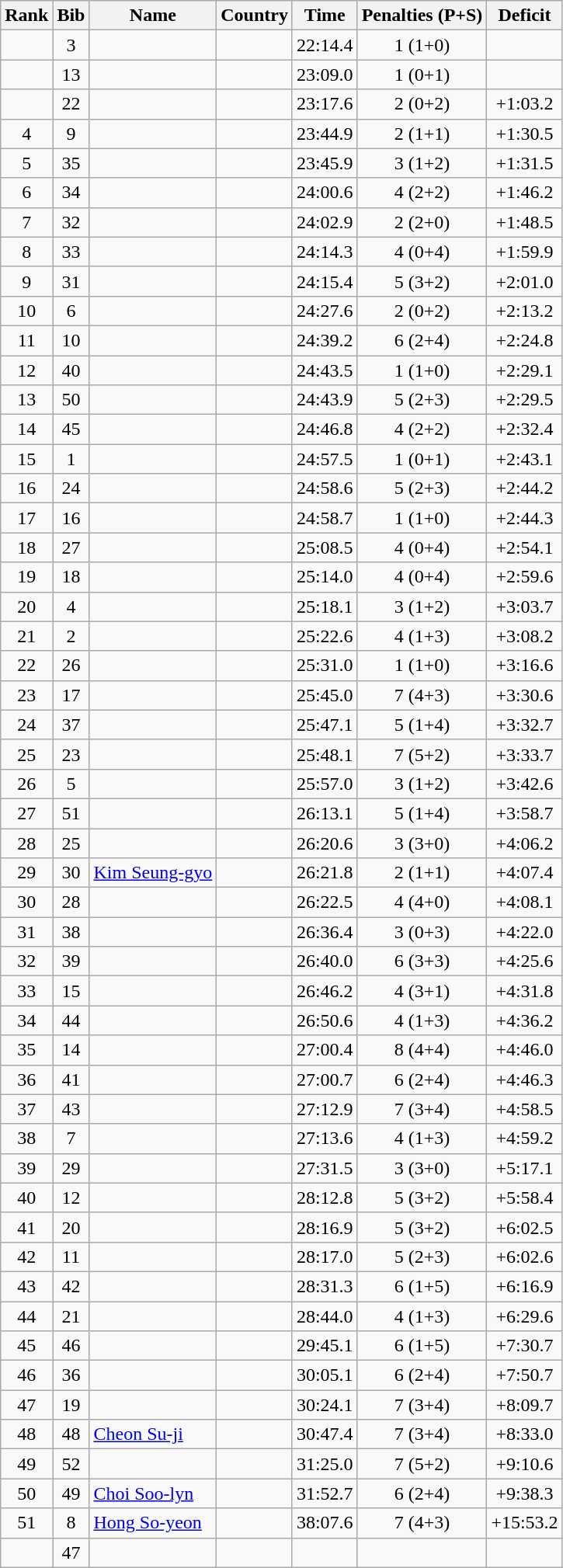<table class="wikitable sortable" style="text-align:center">
<tr>
<th>Rank</th>
<th>Bib</th>
<th>Name</th>
<th>Country</th>
<th>Time</th>
<th>Penalties (P+S)</th>
<th>Deficit</th>
</tr>
<tr>
<td></td>
<td>3</td>
<td align=left></td>
<td align=left></td>
<td>22:14.4</td>
<td>1 (1+0)</td>
<td></td>
</tr>
<tr>
<td></td>
<td>13</td>
<td align=left></td>
<td align=left></td>
<td>23:09.0</td>
<td>1 (0+1)</td>
<td></td>
</tr>
<tr>
<td></td>
<td>22</td>
<td align=left></td>
<td align=left></td>
<td>23:17.6</td>
<td>2 (0+2)</td>
<td>+1:03.2</td>
</tr>
<tr>
<td>4</td>
<td>9</td>
<td align=left></td>
<td align=left></td>
<td>23:44.9</td>
<td>2 (1+1)</td>
<td>+1:30.5</td>
</tr>
<tr>
<td>5</td>
<td>35</td>
<td align=left></td>
<td align=left></td>
<td>23:45.9</td>
<td>3 (1+2)</td>
<td>+1:31.5</td>
</tr>
<tr>
<td>6</td>
<td>34</td>
<td align=left></td>
<td align=left></td>
<td>24:00.6</td>
<td>4 (2+2)</td>
<td>+1:46.2</td>
</tr>
<tr>
<td>7</td>
<td>32</td>
<td align=left></td>
<td align=left></td>
<td>24:02.9</td>
<td>2 (2+0)</td>
<td>+1:48.5</td>
</tr>
<tr>
<td>8</td>
<td>33</td>
<td align=left></td>
<td align=left></td>
<td>24:14.3</td>
<td>4 (0+4)</td>
<td>+1:59.9</td>
</tr>
<tr>
<td>9</td>
<td>31</td>
<td align=left></td>
<td align=left></td>
<td>24:15.4</td>
<td>5 (3+2)</td>
<td>+2:01.0</td>
</tr>
<tr>
<td>10</td>
<td>6</td>
<td align=left></td>
<td align=left></td>
<td>24:27.6</td>
<td>2 (0+2)</td>
<td>+2:13.2</td>
</tr>
<tr>
<td>11</td>
<td>10</td>
<td align=left></td>
<td align=left></td>
<td>24:39.2</td>
<td>6 (2+4)</td>
<td>+2:24.8</td>
</tr>
<tr>
<td>12</td>
<td>40</td>
<td align=left></td>
<td align=left></td>
<td>24:43.5</td>
<td>1 (1+0)</td>
<td>+2:29.1</td>
</tr>
<tr>
<td>13</td>
<td>50</td>
<td align=left></td>
<td align=left></td>
<td>24:43.9</td>
<td>5 (2+3)</td>
<td>+2:29.5</td>
</tr>
<tr>
<td>14</td>
<td>45</td>
<td align=left></td>
<td align=left></td>
<td>24:46.8</td>
<td>4 (2+2)</td>
<td>+2:32.4</td>
</tr>
<tr>
<td>15</td>
<td>1</td>
<td align=left></td>
<td align=left></td>
<td>24:57.5</td>
<td>1 (0+1)</td>
<td>+2:43.1</td>
</tr>
<tr>
<td>16</td>
<td>24</td>
<td align=left></td>
<td align=left></td>
<td>24:58.6</td>
<td>5 (2+3)</td>
<td>+2:44.2</td>
</tr>
<tr>
<td>17</td>
<td>16</td>
<td align=left></td>
<td align=left></td>
<td>24:58.7</td>
<td>1 (1+0)</td>
<td>+2:44.3</td>
</tr>
<tr>
<td>18</td>
<td>27</td>
<td align=left></td>
<td align=left></td>
<td>25:08.5</td>
<td>4 (0+4)</td>
<td>+2:54.1</td>
</tr>
<tr>
<td>19</td>
<td>18</td>
<td align=left></td>
<td align=left></td>
<td>25:14.0</td>
<td>4 (0+4)</td>
<td>+2:59.6</td>
</tr>
<tr>
<td>20</td>
<td>4</td>
<td align=left></td>
<td align=left></td>
<td>25:18.1</td>
<td>3 (1+2)</td>
<td>+3:03.7</td>
</tr>
<tr>
<td>21</td>
<td>2</td>
<td align=left></td>
<td align=left></td>
<td>25:22.6</td>
<td>4 (1+3)</td>
<td>+3:08.2</td>
</tr>
<tr>
<td>22</td>
<td>26</td>
<td align=left></td>
<td align=left></td>
<td>25:31.0</td>
<td>1 (1+0)</td>
<td>+3:16.6</td>
</tr>
<tr>
<td>23</td>
<td>17</td>
<td align=left></td>
<td align=left></td>
<td>25:45.0</td>
<td>7 (4+3)</td>
<td>+3:30.6</td>
</tr>
<tr>
<td>24</td>
<td>37</td>
<td align=left></td>
<td align=left></td>
<td>25:47.1</td>
<td>5 (1+4)</td>
<td>+3:32.7</td>
</tr>
<tr>
<td>25</td>
<td>23</td>
<td align=left></td>
<td align=left></td>
<td>25:48.1</td>
<td>7 (5+2)</td>
<td>+3:33.7</td>
</tr>
<tr>
<td>26</td>
<td>5</td>
<td align=left></td>
<td align=left></td>
<td>25:57.0</td>
<td>3 (1+2)</td>
<td>+3:42.6</td>
</tr>
<tr>
<td>27</td>
<td>51</td>
<td align=left></td>
<td align=left></td>
<td>26:13.1</td>
<td>5 (1+4)</td>
<td>+3:58.7</td>
</tr>
<tr>
<td>28</td>
<td>25</td>
<td align=left></td>
<td align=left></td>
<td>26:20.6</td>
<td>3 (3+0)</td>
<td>+4:06.2</td>
</tr>
<tr>
<td>29</td>
<td>30</td>
<td align=left><a href='#'>Kim Seung-gyo</a></td>
<td align=left></td>
<td>26:21.8</td>
<td>2 (1+1)</td>
<td>+4:07.4</td>
</tr>
<tr>
<td>30</td>
<td>28</td>
<td align=left></td>
<td align=left></td>
<td>26:22.5</td>
<td>4 (4+0)</td>
<td>+4:08.1</td>
</tr>
<tr>
<td>31</td>
<td>38</td>
<td align=left></td>
<td align=left></td>
<td>26:36.4</td>
<td>3 (0+3)</td>
<td>+4:22.0</td>
</tr>
<tr>
<td>32</td>
<td>39</td>
<td align=left></td>
<td align=left></td>
<td>26:40.0</td>
<td>6 (3+3)</td>
<td>+4:25.6</td>
</tr>
<tr>
<td>33</td>
<td>15</td>
<td align=left></td>
<td align=left></td>
<td>26:46.2</td>
<td>4 (3+1)</td>
<td>+4:31.8</td>
</tr>
<tr>
<td>34</td>
<td>44</td>
<td align=left></td>
<td align=left></td>
<td>26:50.6</td>
<td>4 (1+3)</td>
<td>+4:36.2</td>
</tr>
<tr>
<td>35</td>
<td>14</td>
<td align=left></td>
<td align=left></td>
<td>27:00.4</td>
<td>8 (4+4)</td>
<td>+4:46.0</td>
</tr>
<tr>
<td>36</td>
<td>41</td>
<td align=left></td>
<td align=left></td>
<td>27:00.7</td>
<td>6 (2+4)</td>
<td>+4:46.3</td>
</tr>
<tr>
<td>37</td>
<td>43</td>
<td align=left></td>
<td align=left></td>
<td>27:12.9</td>
<td>7 (3+4)</td>
<td>+4:58.5</td>
</tr>
<tr>
<td>38</td>
<td>7</td>
<td align=left></td>
<td align=left></td>
<td>27:13.6</td>
<td>4 (1+3)</td>
<td>+4:59.2</td>
</tr>
<tr>
<td>39</td>
<td>29</td>
<td align=left></td>
<td align=left></td>
<td>27:31.5</td>
<td>3 (3+0)</td>
<td>+5:17.1</td>
</tr>
<tr>
<td>40</td>
<td>12</td>
<td align=left></td>
<td align=left></td>
<td>28:12.8</td>
<td>5 (3+2)</td>
<td>+5:58.4</td>
</tr>
<tr>
<td>41</td>
<td>20</td>
<td align=left></td>
<td align=left></td>
<td>28:16.9</td>
<td>5 (3+2)</td>
<td>+6:02.5</td>
</tr>
<tr>
<td>42</td>
<td>11</td>
<td align=left></td>
<td align=left></td>
<td>28:17.0</td>
<td>5 (2+3)</td>
<td>+6:02.6</td>
</tr>
<tr>
<td>43</td>
<td>42</td>
<td align=left></td>
<td align=left></td>
<td>28:31.3</td>
<td>6 (1+5)</td>
<td>+6:16.9</td>
</tr>
<tr>
<td>44</td>
<td>21</td>
<td align=left></td>
<td align=left></td>
<td>28:44.0</td>
<td>4 (1+3)</td>
<td>+6:29.6</td>
</tr>
<tr>
<td>45</td>
<td>46</td>
<td align=left></td>
<td align=left></td>
<td>29:45.1</td>
<td>6 (1+5)</td>
<td>+7:30.7</td>
</tr>
<tr>
<td>46</td>
<td>36</td>
<td align=left></td>
<td align=left></td>
<td>30:05.1</td>
<td>6 (2+4)</td>
<td>+7:50.7</td>
</tr>
<tr>
<td>47</td>
<td>19</td>
<td align=left></td>
<td align=left></td>
<td>30:24.1</td>
<td>7 (3+4)</td>
<td>+8:09.7</td>
</tr>
<tr>
<td>48</td>
<td>48</td>
<td align=left><a href='#'>Cheon Su-ji</a></td>
<td align=left></td>
<td>30:47.4</td>
<td>7 (3+4)</td>
<td>+8:33.0</td>
</tr>
<tr>
<td>49</td>
<td>52</td>
<td align=left></td>
<td align=left></td>
<td>31:25.0</td>
<td>7 (5+2)</td>
<td>+9:10.6</td>
</tr>
<tr>
<td>50</td>
<td>49</td>
<td align=left><a href='#'>Choi Soo-lyn</a></td>
<td align=left></td>
<td>31:52.7</td>
<td>6 (2+4)</td>
<td>+9:38.3</td>
</tr>
<tr>
<td>51</td>
<td>8</td>
<td align=left><a href='#'>Hong So-yeon</a></td>
<td align=left></td>
<td>38:07.6</td>
<td>7 (4+3)</td>
<td>+15:53.2</td>
</tr>
<tr>
<td></td>
<td>47</td>
<td align=left></td>
<td align=left></td>
<td></td>
<td></td>
<td></td>
</tr>
</table>
